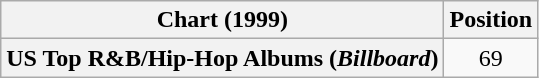<table class="wikitable plainrowheaders" style="text-align:center">
<tr>
<th scope="col">Chart (1999)</th>
<th scope="col">Position</th>
</tr>
<tr>
<th scope="row">US Top R&B/Hip-Hop Albums (<em>Billboard</em>)</th>
<td>69</td>
</tr>
</table>
